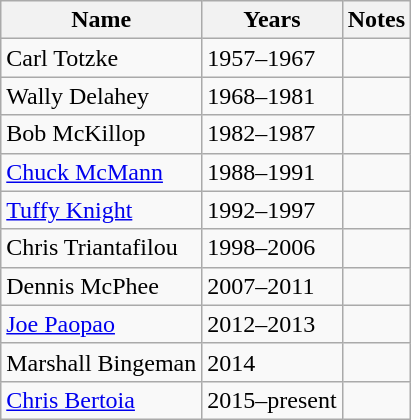<table class="wikitable">
<tr>
<th>Name</th>
<th>Years</th>
<th>Notes</th>
</tr>
<tr>
<td>Carl Totzke</td>
<td>1957–1967</td>
<td></td>
</tr>
<tr>
<td>Wally Delahey</td>
<td>1968–1981</td>
<td></td>
</tr>
<tr>
<td>Bob McKillop</td>
<td>1982–1987</td>
<td></td>
</tr>
<tr>
<td><a href='#'>Chuck McMann</a></td>
<td>1988–1991</td>
<td></td>
</tr>
<tr>
<td><a href='#'>Tuffy Knight</a></td>
<td>1992–1997</td>
<td></td>
</tr>
<tr>
<td>Chris Triantafilou</td>
<td>1998–2006</td>
<td></td>
</tr>
<tr>
<td>Dennis McPhee</td>
<td>2007–2011</td>
<td></td>
</tr>
<tr>
<td><a href='#'>Joe Paopao</a></td>
<td>2012–2013</td>
<td></td>
</tr>
<tr>
<td>Marshall Bingeman</td>
<td>2014</td>
<td></td>
</tr>
<tr>
<td><a href='#'>Chris Bertoia</a></td>
<td>2015–present</td>
<td></td>
</tr>
</table>
